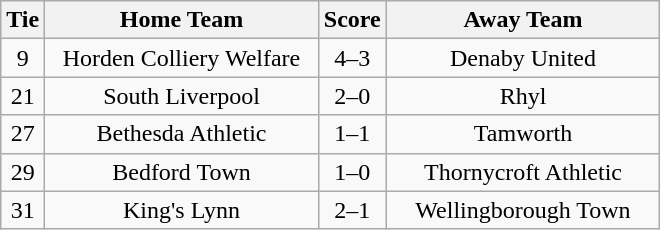<table class="wikitable" style="text-align:center;">
<tr>
<th width=20>Tie</th>
<th width=175>Home Team</th>
<th width=20>Score</th>
<th width=175>Away Team</th>
</tr>
<tr>
<td>9</td>
<td>Horden Colliery Welfare</td>
<td>4–3</td>
<td>Denaby United</td>
</tr>
<tr>
<td>21</td>
<td>South Liverpool</td>
<td>2–0</td>
<td>Rhyl</td>
</tr>
<tr>
<td>27</td>
<td>Bethesda Athletic</td>
<td>1–1</td>
<td>Tamworth</td>
</tr>
<tr>
<td>29</td>
<td>Bedford Town</td>
<td>1–0</td>
<td>Thornycroft Athletic</td>
</tr>
<tr>
<td>31</td>
<td>King's Lynn</td>
<td>2–1</td>
<td>Wellingborough Town</td>
</tr>
</table>
